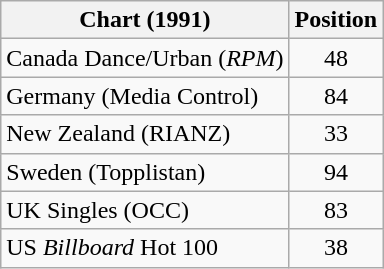<table class="wikitable sortable">
<tr>
<th>Chart (1991)</th>
<th>Position</th>
</tr>
<tr>
<td>Canada Dance/Urban (<em>RPM</em>)</td>
<td align="center">48</td>
</tr>
<tr>
<td>Germany (Media Control)</td>
<td align="center">84</td>
</tr>
<tr>
<td>New Zealand (RIANZ)</td>
<td align="center">33</td>
</tr>
<tr>
<td>Sweden (Topplistan)</td>
<td align="center">94</td>
</tr>
<tr>
<td>UK Singles (OCC)</td>
<td align="center">83</td>
</tr>
<tr>
<td>US <em>Billboard</em> Hot 100</td>
<td align="center">38</td>
</tr>
</table>
